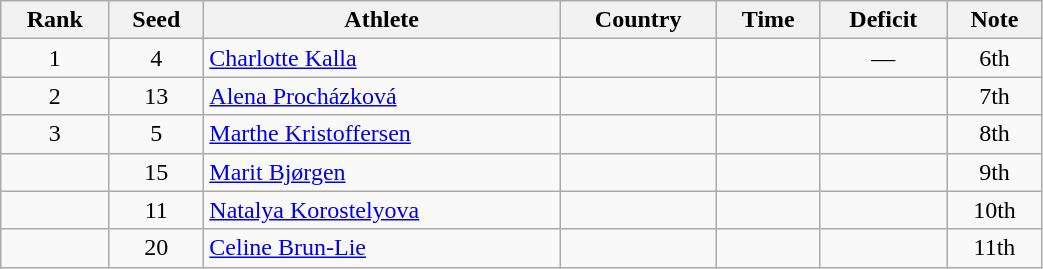<table class="wikitable sortable" style="text-align:center" width=55%>
<tr>
<th>Rank</th>
<th>Seed</th>
<th>Athlete</th>
<th>Country</th>
<th>Time</th>
<th>Deficit</th>
<th>Note</th>
</tr>
<tr>
<td>1</td>
<td>4</td>
<td align=left><a href='#'>Charlotte Kalla</a></td>
<td align=left></td>
<td></td>
<td>—</td>
<td>6th</td>
</tr>
<tr>
<td>2</td>
<td>13</td>
<td align=left><a href='#'>Alena Procházková</a></td>
<td align=left></td>
<td></td>
<td></td>
<td>7th</td>
</tr>
<tr>
<td>3</td>
<td>5</td>
<td align=left><a href='#'>Marthe Kristoffersen</a></td>
<td align=left></td>
<td></td>
<td></td>
<td>8th</td>
</tr>
<tr>
<td></td>
<td>15</td>
<td align=left><a href='#'>Marit Bjørgen</a></td>
<td align=left></td>
<td></td>
<td></td>
<td>9th</td>
</tr>
<tr>
<td></td>
<td>11</td>
<td align=left><a href='#'>Natalya Korostelyova</a></td>
<td align=left></td>
<td></td>
<td></td>
<td>10th</td>
</tr>
<tr>
<td></td>
<td>20</td>
<td align=left><a href='#'>Celine Brun-Lie</a></td>
<td align=left></td>
<td></td>
<td></td>
<td>11th</td>
</tr>
</table>
